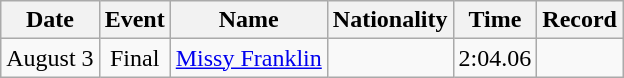<table class=wikitable style=text-align:center>
<tr>
<th>Date</th>
<th>Event</th>
<th>Name</th>
<th>Nationality</th>
<th>Time</th>
<th>Record</th>
</tr>
<tr>
<td>August 3</td>
<td>Final</td>
<td align=left><a href='#'>Missy Franklin</a></td>
<td align=left></td>
<td>2:04.06</td>
<td></td>
</tr>
</table>
